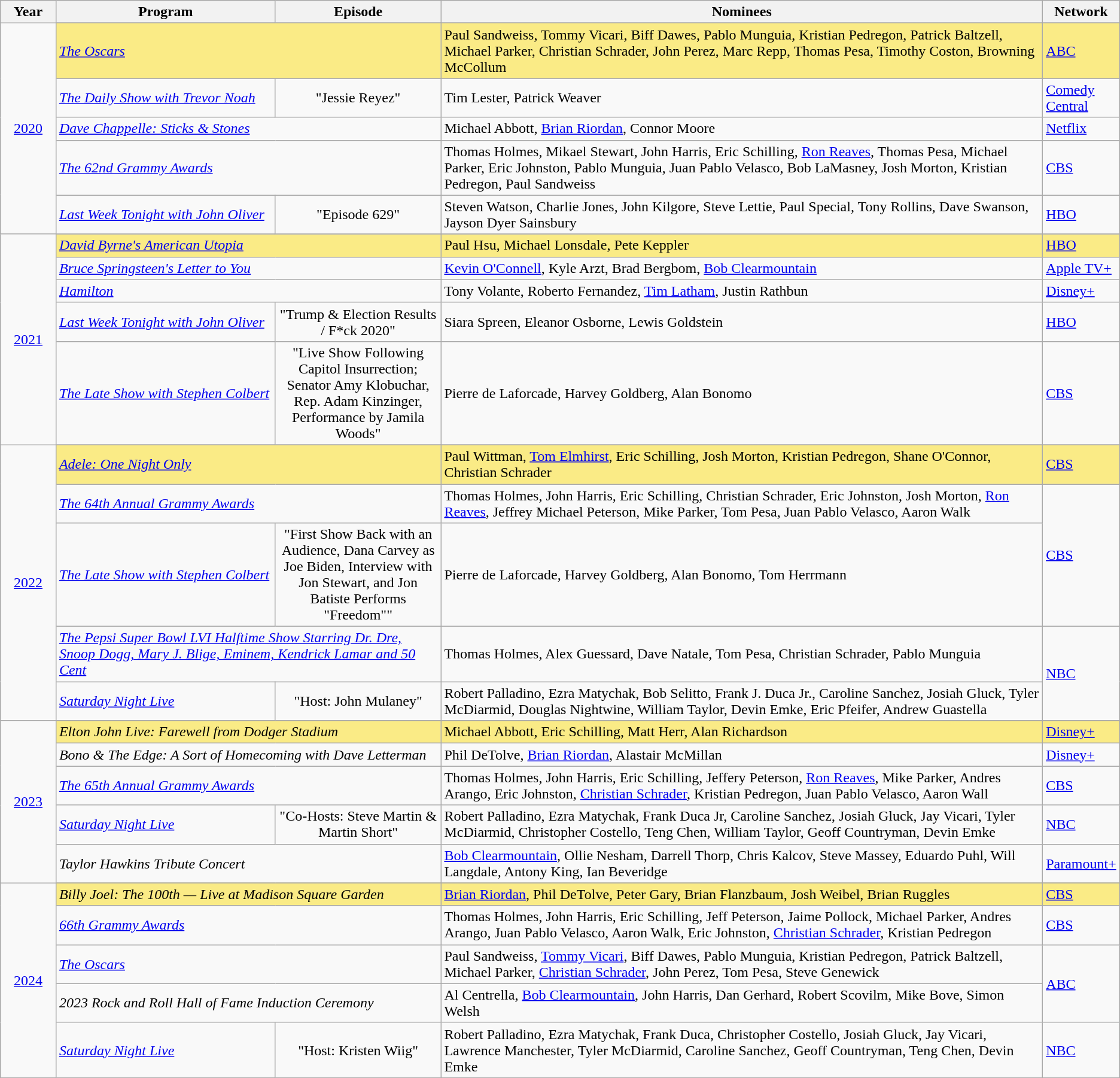<table class="wikitable">
<tr>
<th width="5%">Year</th>
<th width="20%">Program</th>
<th width="15%">Episode</th>
<th width="55%">Nominees</th>
<th width="5%">Network</th>
</tr>
<tr>
<td rowspan="6" style="text-align:center;"><a href='#'>2020</a><br></td>
</tr>
<tr style="background:#FAEB86;">
<td colspan=2><em><a href='#'>The Oscars</a></em></td>
<td>Paul Sandweiss, Tommy Vicari, Biff Dawes, Pablo Munguia, Kristian Pedregon, Patrick Baltzell, Michael Parker, Christian Schrader, John Perez, Marc Repp, Thomas Pesa, Timothy Coston, Browning McCollum</td>
<td><a href='#'>ABC</a></td>
</tr>
<tr>
<td><em><a href='#'>The Daily Show with Trevor Noah</a></em></td>
<td align=center>"Jessie Reyez"</td>
<td>Tim Lester, Patrick Weaver</td>
<td><a href='#'>Comedy Central</a></td>
</tr>
<tr>
<td colspan=2><em><a href='#'>Dave Chappelle: Sticks & Stones</a></em></td>
<td>Michael Abbott, <a href='#'>Brian Riordan</a>, Connor Moore</td>
<td><a href='#'>Netflix</a></td>
</tr>
<tr>
<td colspan=2><em><a href='#'>The 62nd Grammy Awards</a></em></td>
<td>Thomas Holmes, Mikael Stewart, John Harris, Eric Schilling, <a href='#'>Ron Reaves</a>, Thomas Pesa, Michael Parker, Eric Johnston, Pablo Munguia, Juan Pablo Velasco, Bob LaMasney, Josh Morton, Kristian Pedregon, Paul Sandweiss</td>
<td><a href='#'>CBS</a></td>
</tr>
<tr>
<td><em><a href='#'>Last Week Tonight with John Oliver</a></em></td>
<td align=center>"Episode 629"</td>
<td>Steven Watson, Charlie Jones, John Kilgore, Steve Lettie, Paul Special, Tony Rollins, Dave Swanson, Jayson Dyer Sainsbury</td>
<td><a href='#'>HBO</a></td>
</tr>
<tr>
<td rowspan="6" style="text-align:center;"><a href='#'>2021</a><br></td>
</tr>
<tr style="background:#FAEB86;">
<td colspan=2><em><a href='#'>David Byrne's American Utopia</a></em></td>
<td>Paul Hsu, Michael Lonsdale, Pete Keppler</td>
<td><a href='#'>HBO</a></td>
</tr>
<tr>
<td colspan=2><em><a href='#'>Bruce Springsteen's Letter to You</a></em></td>
<td><a href='#'>Kevin O'Connell</a>, Kyle Arzt, Brad Bergbom, <a href='#'>Bob Clearmountain</a></td>
<td><a href='#'>Apple TV+</a></td>
</tr>
<tr>
<td colspan=2><em><a href='#'>Hamilton</a></em></td>
<td>Tony Volante, Roberto Fernandez, <a href='#'>Tim Latham</a>, Justin Rathbun</td>
<td><a href='#'>Disney+</a></td>
</tr>
<tr>
<td><em><a href='#'>Last Week Tonight with John Oliver</a></em></td>
<td align=center>"Trump & Election Results / F*ck 2020"</td>
<td>Siara Spreen, Eleanor Osborne, Lewis Goldstein</td>
<td><a href='#'>HBO</a></td>
</tr>
<tr>
<td><em><a href='#'>The Late Show with Stephen Colbert</a></em></td>
<td align=center>"Live Show Following Capitol Insurrection; Senator Amy Klobuchar, Rep. Adam Kinzinger, Performance by Jamila Woods"</td>
<td>Pierre de Laforcade, Harvey Goldberg, Alan Bonomo</td>
<td><a href='#'>CBS</a></td>
</tr>
<tr>
<td rowspan="6" style="text-align:center;"><a href='#'>2022</a><br></td>
</tr>
<tr style="background:#FAEB86;">
<td colspan=2><em><a href='#'>Adele: One Night Only</a></em></td>
<td>Paul Wittman, <a href='#'>Tom Elmhirst</a>, Eric Schilling, Josh Morton, Kristian Pedregon, Shane O'Connor, Christian Schrader</td>
<td><a href='#'>CBS</a></td>
</tr>
<tr>
<td colspan=2><em><a href='#'>The 64th Annual Grammy Awards</a></em></td>
<td>Thomas Holmes, John Harris, Eric Schilling, Christian Schrader, Eric Johnston, Josh Morton, <a href='#'>Ron Reaves</a>, Jeffrey Michael Peterson, Mike Parker, Tom Pesa, Juan Pablo Velasco, Aaron Walk</td>
<td rowspan=2><a href='#'>CBS</a></td>
</tr>
<tr>
<td><em><a href='#'>The Late Show with Stephen Colbert</a></em></td>
<td align=center>"First Show Back with an Audience, Dana Carvey as Joe Biden, Interview with Jon Stewart, and Jon Batiste Performs "Freedom""</td>
<td>Pierre de Laforcade, Harvey Goldberg, Alan Bonomo, Tom Herrmann</td>
</tr>
<tr>
<td colspan=2><em><a href='#'>The Pepsi Super Bowl LVI Halftime Show Starring Dr. Dre, Snoop Dogg, Mary J. Blige, Eminem, Kendrick Lamar and 50 Cent</a></em></td>
<td>Thomas Holmes, Alex Guessard, Dave Natale, Tom Pesa, Christian Schrader, Pablo Munguia</td>
<td rowspan=2><a href='#'>NBC</a></td>
</tr>
<tr>
<td><em><a href='#'>Saturday Night Live</a></em></td>
<td align=center>"Host: John Mulaney"</td>
<td>Robert Palladino, Ezra Matychak, Bob Selitto, Frank J. Duca Jr., Caroline Sanchez, Josiah Gluck, Tyler McDiarmid, Douglas Nightwine, William Taylor, Devin Emke, Eric Pfeifer, Andrew Guastella</td>
</tr>
<tr>
<td rowspan="6" style="text-align:center;"><a href='#'>2023</a><br></td>
</tr>
<tr style="background:#FAEB86;">
<td colspan="2"><em>Elton John Live: Farewell from Dodger Stadium</em></td>
<td>Michael Abbott, Eric Schilling, Matt Herr, Alan Richardson</td>
<td><a href='#'>Disney+</a></td>
</tr>
<tr>
<td colspan="2"><em>Bono & The Edge: A Sort of Homecoming with Dave Letterman</em></td>
<td>Phil DeTolve, <a href='#'>Brian Riordan</a>, Alastair McMillan</td>
<td><a href='#'>Disney+</a></td>
</tr>
<tr>
<td colspan="2"><em><a href='#'>The 65th Annual Grammy Awards</a></em></td>
<td>Thomas Holmes, John Harris, Eric Schilling, Jeffery Peterson, <a href='#'>Ron Reaves</a>, Mike Parker, Andres Arango, Eric Johnston, <a href='#'>Christian Schrader</a>, Kristian Pedregon, Juan Pablo Velasco, Aaron Wall</td>
<td><a href='#'>CBS</a></td>
</tr>
<tr>
<td><em><a href='#'>Saturday Night Live</a></em></td>
<td align=center>"Co-Hosts: Steve Martin & Martin Short"</td>
<td>Robert Palladino, Ezra Matychak, Frank Duca Jr, Caroline Sanchez, Josiah Gluck, Jay Vicari, Tyler McDiarmid, Christopher Costello, Teng Chen, William Taylor, Geoff Countryman, Devin Emke</td>
<td><a href='#'>NBC</a></td>
</tr>
<tr>
<td colspan="2"><em>Taylor Hawkins Tribute Concert</em></td>
<td><a href='#'>Bob Clearmountain</a>, Ollie Nesham, Darrell Thorp, Chris Kalcov, Steve Massey, Eduardo Puhl, Will Langdale, Antony King, Ian Beveridge</td>
<td><a href='#'>Paramount+</a></td>
</tr>
<tr>
<td rowspan="6" style="text-align:center;"><a href='#'>2024</a><br></td>
</tr>
<tr style="background:#FAEB86;">
<td colspan="2"><em>Billy Joel: The 100th — Live at Madison Square Garden</em></td>
<td><a href='#'>Brian Riordan</a>, Phil DeTolve, Peter Gary, Brian Flanzbaum, Josh Weibel, Brian Ruggles</td>
<td><a href='#'>CBS</a></td>
</tr>
<tr>
<td colspan="2"><em><a href='#'>66th Grammy Awards</a></em></td>
<td>Thomas Holmes, John Harris, Eric Schilling, Jeff Peterson, Jaime Pollock, Michael Parker, Andres Arango, Juan Pablo Velasco, Aaron Walk, Eric Johnston, <a href='#'>Christian Schrader</a>, Kristian Pedregon</td>
<td><a href='#'>CBS</a></td>
</tr>
<tr>
<td colspan="2"><em><a href='#'>The Oscars</a></em></td>
<td>Paul Sandweiss, <a href='#'>Tommy Vicari</a>, Biff Dawes, Pablo Munguia, Kristian Pedregon, Patrick Baltzell, Michael Parker, <a href='#'>Christian Schrader</a>, John Perez, Tom Pesa, Steve Genewick</td>
<td rowspan="2"><a href='#'>ABC</a></td>
</tr>
<tr>
<td colspan="2"><em>2023 Rock and Roll Hall of Fame Induction Ceremony</em></td>
<td>Al Centrella, <a href='#'>Bob Clearmountain</a>, John Harris, Dan Gerhard, Robert Scovilm, Mike Bove, Simon Welsh</td>
</tr>
<tr>
<td><em><a href='#'>Saturday Night Live</a></em></td>
<td align=center>"Host: Kristen Wiig"</td>
<td>Robert Palladino, Ezra Matychak, Frank Duca, Christopher Costello, Josiah Gluck, Jay Vicari, Lawrence Manchester, Tyler McDiarmid, Caroline Sanchez, Geoff Countryman, Teng Chen, Devin Emke</td>
<td><a href='#'>NBC</a></td>
</tr>
</table>
